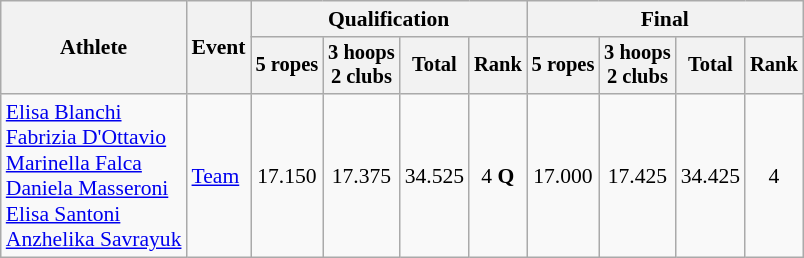<table class="wikitable" style="font-size:90%">
<tr>
<th rowspan="2">Athlete</th>
<th rowspan="2">Event</th>
<th colspan="4">Qualification</th>
<th colspan="4">Final</th>
</tr>
<tr style="font-size:95%">
<th>5 ropes</th>
<th>3 hoops<br>2 clubs</th>
<th>Total</th>
<th>Rank</th>
<th>5 ropes</th>
<th>3 hoops<br>2 clubs</th>
<th>Total</th>
<th>Rank</th>
</tr>
<tr align=center>
<td align=left><a href='#'>Elisa Blanchi</a><br><a href='#'>Fabrizia D'Ottavio</a><br><a href='#'>Marinella Falca</a><br><a href='#'>Daniela Masseroni</a><br><a href='#'>Elisa Santoni</a><br><a href='#'>Anzhelika Savrayuk</a></td>
<td align=left><a href='#'>Team</a></td>
<td>17.150</td>
<td>17.375</td>
<td>34.525</td>
<td>4 <strong>Q</strong></td>
<td>17.000</td>
<td>17.425</td>
<td>34.425</td>
<td>4</td>
</tr>
</table>
